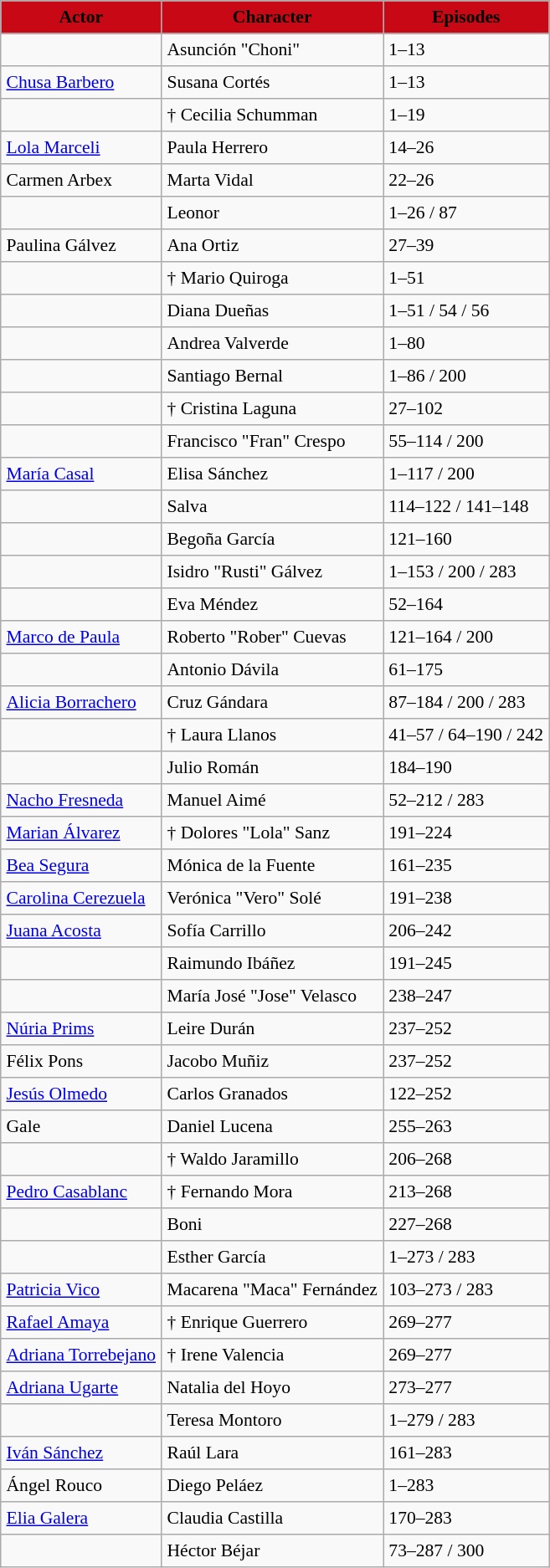<table border="2" cellpadding="4" cellspacing="0" style="margin:1em 1em 1em 0; background:#f9f9f9; border:1px #aaa solid; border-collapse:collapse; font-size:90%">
<tr bgcolor="#C80815" align="center">
<th><strong>Actor</strong></th>
<th><strong>Character</strong></th>
<th><strong>Episodes</strong></th>
</tr>
<tr>
<td></td>
<td>Asunción "Choni"</td>
<td>1–13</td>
</tr>
<tr>
<td><a href='#'>Chusa Barbero</a></td>
<td>Susana Cortés</td>
<td>1–13</td>
</tr>
<tr>
<td></td>
<td>† Cecilia Schumman</td>
<td>1–19</td>
</tr>
<tr>
<td><a href='#'>Lola Marceli</a></td>
<td>Paula Herrero</td>
<td>14–26</td>
</tr>
<tr>
<td>Carmen Arbex</td>
<td>Marta Vidal</td>
<td>22–26</td>
</tr>
<tr>
<td></td>
<td>Leonor</td>
<td>1–26 / 87</td>
</tr>
<tr>
<td>Paulina Gálvez</td>
<td>Ana Ortiz</td>
<td>27–39</td>
</tr>
<tr>
<td></td>
<td>† Mario Quiroga</td>
<td>1–51</td>
</tr>
<tr>
<td></td>
<td>Diana Dueñas</td>
<td>1–51 / 54 / 56</td>
</tr>
<tr>
<td></td>
<td>Andrea Valverde</td>
<td>1–80</td>
</tr>
<tr>
<td></td>
<td>Santiago Bernal</td>
<td>1–86 / 200</td>
</tr>
<tr>
<td></td>
<td>† Cristina Laguna</td>
<td>27–102</td>
</tr>
<tr>
<td></td>
<td>Francisco "Fran" Crespo</td>
<td>55–114 / 200</td>
</tr>
<tr>
<td><a href='#'>María Casal</a></td>
<td>Elisa Sánchez</td>
<td>1–117 / 200</td>
</tr>
<tr>
<td></td>
<td>Salva</td>
<td>114–122 / 141–148</td>
</tr>
<tr>
<td></td>
<td>Begoña García</td>
<td>121–160</td>
</tr>
<tr>
<td></td>
<td>Isidro "Rusti" Gálvez</td>
<td>1–153 / 200 / 283</td>
</tr>
<tr>
<td></td>
<td>Eva Méndez</td>
<td>52–164</td>
</tr>
<tr>
<td><a href='#'>Marco de Paula</a></td>
<td>Roberto "Rober" Cuevas</td>
<td>121–164 / 200</td>
</tr>
<tr>
<td></td>
<td>Antonio Dávila</td>
<td>61–175</td>
</tr>
<tr>
<td><a href='#'>Alicia Borrachero</a></td>
<td>Cruz Gándara</td>
<td>87–184 / 200 / 283</td>
</tr>
<tr>
<td></td>
<td>† Laura Llanos</td>
<td>41–57 / 64–190 / 242</td>
</tr>
<tr>
<td></td>
<td>Julio Román</td>
<td>184–190</td>
</tr>
<tr>
<td><a href='#'>Nacho Fresneda</a></td>
<td>Manuel Aimé</td>
<td>52–212 / 283</td>
</tr>
<tr>
<td><a href='#'>Marian Álvarez</a></td>
<td>† Dolores "Lola" Sanz</td>
<td>191–224</td>
</tr>
<tr>
<td><a href='#'>Bea Segura</a></td>
<td>Mónica de la Fuente</td>
<td>161–235</td>
</tr>
<tr>
<td><a href='#'>Carolina Cerezuela</a></td>
<td>Verónica "Vero" Solé</td>
<td>191–238</td>
</tr>
<tr>
<td><a href='#'>Juana Acosta</a></td>
<td>Sofía Carrillo</td>
<td>206–242</td>
</tr>
<tr>
<td></td>
<td>Raimundo Ibáñez</td>
<td>191–245</td>
</tr>
<tr>
<td></td>
<td>María José "Jose" Velasco</td>
<td>238–247</td>
</tr>
<tr>
<td><a href='#'>Núria Prims</a></td>
<td>Leire Durán</td>
<td>237–252</td>
</tr>
<tr>
<td>Félix Pons</td>
<td>Jacobo Muñiz</td>
<td>237–252</td>
</tr>
<tr>
<td><a href='#'>Jesús Olmedo</a></td>
<td>Carlos Granados</td>
<td>122–252</td>
</tr>
<tr>
<td>Gale</td>
<td>Daniel Lucena</td>
<td>255–263</td>
</tr>
<tr>
<td></td>
<td>† Waldo Jaramillo</td>
<td>206–268</td>
</tr>
<tr>
<td><a href='#'>Pedro Casablanc</a></td>
<td>† Fernando Mora</td>
<td>213–268</td>
</tr>
<tr>
<td></td>
<td>Boni</td>
<td>227–268</td>
</tr>
<tr>
<td></td>
<td>Esther García</td>
<td>1–273 / 283</td>
</tr>
<tr>
<td><a href='#'>Patricia Vico</a></td>
<td>Macarena "Maca" Fernández</td>
<td>103–273 / 283</td>
</tr>
<tr>
<td><a href='#'>Rafael Amaya</a></td>
<td>† Enrique Guerrero</td>
<td>269–277</td>
</tr>
<tr>
<td><a href='#'>Adriana Torrebejano</a></td>
<td>† Irene Valencia</td>
<td>269–277</td>
</tr>
<tr>
<td><a href='#'>Adriana Ugarte</a></td>
<td>Natalia del Hoyo</td>
<td>273–277</td>
</tr>
<tr>
<td></td>
<td>Teresa Montoro</td>
<td>1–279 / 283</td>
</tr>
<tr>
<td><a href='#'>Iván Sánchez</a></td>
<td>Raúl Lara</td>
<td>161–283</td>
</tr>
<tr>
<td>Ángel Rouco</td>
<td>Diego Peláez</td>
<td>1–283</td>
</tr>
<tr>
<td><a href='#'>Elia Galera</a></td>
<td>Claudia Castilla</td>
<td>170–283</td>
</tr>
<tr>
<td></td>
<td>Héctor Béjar</td>
<td>73–287 / 300</td>
</tr>
</table>
